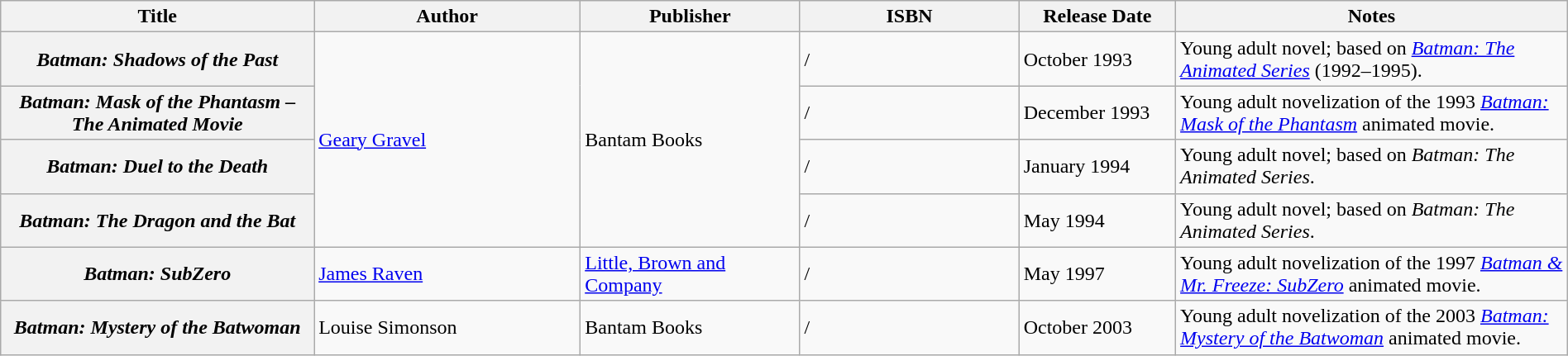<table class="wikitable" width=100%>
<tr>
<th width=20%>Title</th>
<th width=17%>Author</th>
<th width=14%>Publisher</th>
<th width=14%>ISBN</th>
<th width=10%>Release Date</th>
<th width=25%>Notes</th>
</tr>
<tr>
<th><em>Batman: Shadows of the Past</em></th>
<td rowspan="4"><a href='#'>Geary Gravel</a></td>
<td rowspan="4">Bantam Books</td>
<td> / </td>
<td>October 1993</td>
<td>Young adult novel; based on <em><a href='#'>Batman: The Animated Series</a></em> (1992–1995).</td>
</tr>
<tr>
<th><em>Batman: Mask of the Phantasm – The Animated Movie</em></th>
<td> / </td>
<td>December 1993</td>
<td>Young adult novelization of the 1993 <em><a href='#'>Batman: Mask of the Phantasm</a></em> animated movie.</td>
</tr>
<tr>
<th><em>Batman: Duel to the Death</em></th>
<td> / </td>
<td>January 1994</td>
<td>Young adult novel; based on <em>Batman: The Animated Series</em>.</td>
</tr>
<tr>
<th><em>Batman: The Dragon and the Bat</em></th>
<td> / </td>
<td>May 1994</td>
<td>Young adult novel; based on <em>Batman: The Animated Series</em>.</td>
</tr>
<tr>
<th><em>Batman: SubZero</em></th>
<td><a href='#'>James Raven</a></td>
<td><a href='#'>Little, Brown and Company</a></td>
<td> / </td>
<td>May 1997</td>
<td>Young adult novelization of the 1997 <em><a href='#'>Batman & Mr. Freeze: SubZero</a></em> animated movie.</td>
</tr>
<tr>
<th><em>Batman: Mystery of the Batwoman</em></th>
<td>Louise Simonson</td>
<td>Bantam Books</td>
<td> / </td>
<td>October 2003</td>
<td>Young adult novelization of the 2003 <em><a href='#'>Batman: Mystery of the Batwoman</a></em> animated movie.</td>
</tr>
</table>
